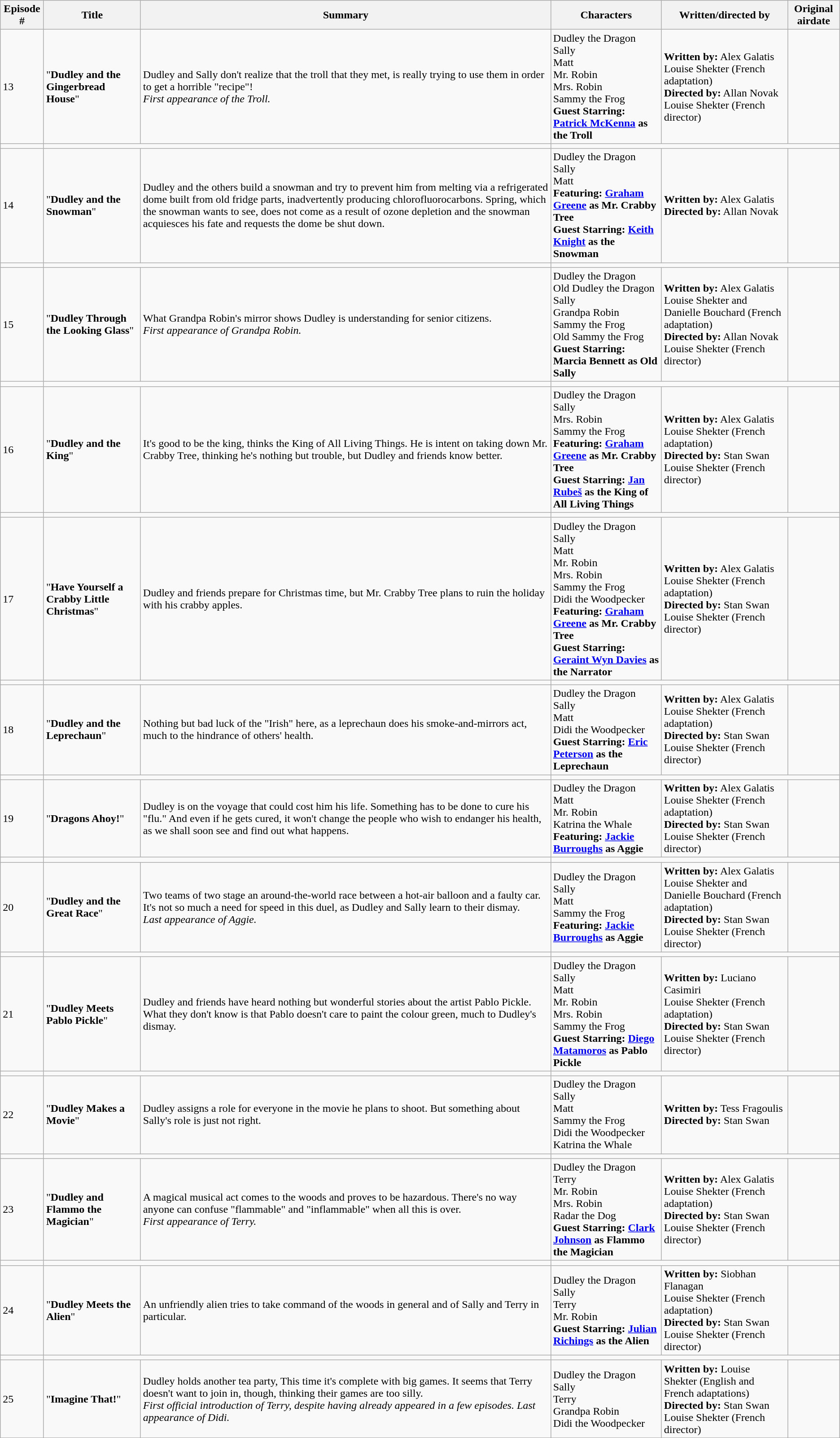<table class="wikitable">
<tr>
<th>Episode #</th>
<th>Title</th>
<th>Summary</th>
<th>Characters</th>
<th>Written/directed by</th>
<th>Original airdate</th>
</tr>
<tr>
<td>13</td>
<td>"<strong>Dudley and the Gingerbread House</strong>"</td>
<td>Dudley and Sally don't realize that the troll that they met, is really trying to use them in order to get a horrible "recipe"!<br><em>First appearance of the Troll.</em></td>
<td>Dudley the Dragon<br>Sally<br>Matt<br>Mr. Robin<br>Mrs. Robin<br>Sammy the Frog<br><strong>Guest Starring: <a href='#'>Patrick McKenna</a> as the Troll</strong></td>
<td><strong>Written by:</strong> Alex Galatis<br>Louise Shekter (French adaptation)<br><strong>Directed by:</strong> Allan Novak<br>Louise Shekter (French director)</td>
<td></td>
</tr>
<tr>
<td></td>
<td colspan="2"></td>
</tr>
<tr>
<td>14</td>
<td>"<strong>Dudley and the Snowman</strong>"</td>
<td>Dudley and the others build a snowman and try to prevent him from melting via a refrigerated dome built from old fridge parts, inadvertently producing chlorofluorocarbons. Spring, which the snowman wants to see, does not come as a result of ozone depletion and the snowman acquiesces his fate and requests the dome be shut down.</td>
<td>Dudley the Dragon<br>Sally<br>Matt<br><strong>Featuring: <a href='#'>Graham Greene</a> as Mr. Crabby Tree<br>Guest Starring: <a href='#'>Keith Knight</a> as the Snowman</strong></td>
<td><strong>Written by:</strong> Alex Galatis<br><strong>Directed by:</strong> Allan Novak</td>
<td></td>
</tr>
<tr>
<td></td>
<td colspan="2"></td>
</tr>
<tr>
<td>15</td>
<td>"<strong>Dudley Through the Looking Glass</strong>"</td>
<td>What Grandpa Robin's mirror shows Dudley is understanding for senior citizens.<br><em>First appearance of Grandpa Robin.</em></td>
<td>Dudley the Dragon<br>Old Dudley the Dragon<br>Sally<br>Grandpa Robin<br>Sammy the Frog<br>Old Sammy the Frog<br><strong>Guest Starring: Marcia Bennett as Old Sally</strong></td>
<td><strong>Written by:</strong> Alex Galatis<br>Louise Shekter and Danielle Bouchard (French adaptation)<br><strong>Directed by:</strong> Allan Novak<br>Louise Shekter (French director)</td>
<td></td>
</tr>
<tr>
<td></td>
<td colspan="2"></td>
</tr>
<tr>
<td>16</td>
<td>"<strong>Dudley and the King</strong>"</td>
<td>It's good to be the king, thinks the King of All Living Things. He is intent on taking down Mr. Crabby Tree, thinking he's nothing but trouble, but Dudley and friends know better.</td>
<td>Dudley the Dragon<br>Sally<br>Mrs. Robin<br>Sammy the Frog<br><strong>Featuring: <a href='#'>Graham Greene</a> as Mr. Crabby Tree</strong><br><strong>Guest Starring: <a href='#'>Jan Rubeš</a> as the King of All Living Things</strong></td>
<td><strong>Written by:</strong> Alex Galatis<br>Louise Shekter (French adaptation)<br><strong>Directed by:</strong> Stan Swan<br>Louise Shekter (French director)</td>
<td></td>
</tr>
<tr>
<td></td>
<td colspan="2"></td>
</tr>
<tr>
<td>17</td>
<td>"<strong>Have Yourself a Crabby Little Christmas</strong>"</td>
<td>Dudley and friends prepare for Christmas time, but Mr. Crabby Tree plans to ruin the holiday with his crabby apples.</td>
<td>Dudley the Dragon<br>Sally<br>Matt<br>Mr. Robin<br>Mrs. Robin<br>Sammy the Frog<br>Didi the Woodpecker<br><strong>Featuring: <a href='#'>Graham Greene</a> as Mr. Crabby Tree</strong><br><strong>Guest Starring: <a href='#'>Geraint Wyn Davies</a> as the Narrator</strong></td>
<td><strong>Written by:</strong> Alex Galatis<br>Louise Shekter (French adaptation)<br><strong>Directed by:</strong> Stan Swan<br>Louise Shekter (French director)</td>
<td></td>
</tr>
<tr>
<td></td>
<td colspan="2"></td>
</tr>
<tr>
<td>18</td>
<td>"<strong>Dudley and the Leprechaun</strong>"</td>
<td>Nothing but bad luck of the "Irish" here, as a leprechaun does his smoke-and-mirrors act, much to the hindrance of others' health.</td>
<td>Dudley the Dragon<br>Sally<br>Matt<br>Didi the Woodpecker<br><strong>Guest Starring: <a href='#'>Eric Peterson</a> as the Leprechaun</strong></td>
<td><strong>Written by:</strong> Alex Galatis<br>Louise Shekter (French adaptation)<br><strong>Directed by:</strong> Stan Swan<br>Louise Shekter (French director)</td>
<td></td>
</tr>
<tr>
<td></td>
<td colspan="2"></td>
</tr>
<tr>
<td>19</td>
<td>"<strong>Dragons Ahoy!</strong>"</td>
<td>Dudley is on the voyage that could cost him his life. Something has to be done to cure his "flu." And even if he gets cured, it won't change the people who wish to endanger his health, as we shall soon see and find out what happens.</td>
<td>Dudley the Dragon<br>Matt<br>Mr. Robin<br>Katrina the Whale<br><strong>Featuring: <a href='#'>Jackie Burroughs</a> as Aggie</strong></td>
<td><strong>Written by:</strong> Alex Galatis<br>Louise Shekter (French adaptation)<br><strong>Directed by:</strong> Stan Swan<br>Louise Shekter (French director)</td>
<td></td>
</tr>
<tr>
<td></td>
<td colspan="2"></td>
</tr>
<tr>
<td>20</td>
<td>"<strong>Dudley and the Great Race</strong>"</td>
<td>Two teams of two stage an around-the-world race between a hot-air balloon and a faulty car. It's not so much a need for speed in this duel, as Dudley and Sally learn to their dismay.<br><em>Last appearance of Aggie.</em></td>
<td>Dudley the Dragon<br>Sally<br>Matt<br>Sammy the Frog<br><strong>Featuring: <a href='#'>Jackie Burroughs</a> as Aggie</strong></td>
<td><strong>Written by:</strong> Alex Galatis<br>Louise Shekter and Danielle Bouchard (French adaptation)<br><strong>Directed by:</strong> Stan Swan<br>Louise Shekter (French director)</td>
<td></td>
</tr>
<tr>
<td></td>
<td colspan="2"></td>
</tr>
<tr>
<td>21</td>
<td>"<strong>Dudley Meets Pablo Pickle</strong>"</td>
<td>Dudley and friends have heard nothing but wonderful stories about the artist Pablo Pickle. What they don't know is that Pablo doesn't care to paint the colour green, much to Dudley's dismay.</td>
<td>Dudley the Dragon<br>Sally<br>Matt<br>Mr. Robin<br>Mrs. Robin<br>Sammy the Frog<br><strong>Guest Starring: <a href='#'>Diego Matamoros</a> as Pablo Pickle</strong></td>
<td><strong>Written by:</strong> Luciano Casimiri<br>Louise Shekter (French adaptation)<br><strong>Directed by:</strong> Stan Swan<br>Louise Shekter (French director)</td>
<td></td>
</tr>
<tr>
<td></td>
<td colspan="2"></td>
</tr>
<tr>
<td>22</td>
<td>"<strong>Dudley Makes a Movie</strong>"</td>
<td>Dudley assigns a role for everyone in the movie he plans to shoot. But something about Sally's role is just not right.</td>
<td>Dudley the Dragon<br>Sally<br>Matt<br>Sammy the Frog<br>Didi the Woodpecker<br>Katrina the Whale</td>
<td><strong>Written by:</strong> Tess Fragoulis<br><strong>Directed by:</strong> Stan Swan</td>
<td></td>
</tr>
<tr>
<td></td>
<td colspan="2"></td>
</tr>
<tr>
<td>23</td>
<td>"<strong>Dudley and Flammo the Magician</strong>"</td>
<td>A magical musical act comes to the woods and proves to be hazardous. There's no way anyone can confuse "flammable" and "inflammable" when all this is over.<br><em>First appearance of Terry.</em></td>
<td>Dudley the Dragon<br>Terry<br>Mr. Robin<br>Mrs. Robin<br>Radar the Dog<br><strong>Guest Starring: <a href='#'>Clark Johnson</a> as Flammo the Magician</strong></td>
<td><strong>Written by:</strong> Alex Galatis<br>Louise Shekter (French adaptation)<br><strong>Directed by:</strong> Stan Swan<br>Louise Shekter (French director)</td>
<td></td>
</tr>
<tr>
<td></td>
<td colspan="2"></td>
</tr>
<tr>
<td>24</td>
<td>"<strong>Dudley Meets the Alien</strong>"</td>
<td>An unfriendly alien tries to take command of the woods in general and of Sally and Terry in particular.</td>
<td>Dudley the Dragon<br>Sally<br>Terry<br>Mr. Robin<br><strong>Guest Starring: <a href='#'>Julian Richings</a> as the Alien</strong></td>
<td><strong>Written by:</strong> Siobhan Flanagan<br>Louise Shekter (French adaptation)<br><strong>Directed by:</strong> Stan Swan<br>Louise Shekter (French director)</td>
<td></td>
</tr>
<tr>
<td></td>
<td colspan="2"></td>
</tr>
<tr>
<td>25</td>
<td>"<strong>Imagine That!</strong>"</td>
<td>Dudley holds another tea party, This time it's complete with big games. It seems that Terry doesn't want to join in, though, thinking their games are too silly.<br><em>First official introduction of Terry, despite having already appeared in a few episodes. Last appearance of Didi.</em></td>
<td>Dudley the Dragon<br>Sally<br>Terry<br>Grandpa Robin<br>Didi the Woodpecker</td>
<td><strong>Written by:</strong> Louise Shekter (English and French adaptations)<br><strong>Directed by:</strong> Stan Swan<br>Louise Shekter (French director)</td>
<td></td>
</tr>
<tr>
</tr>
</table>
